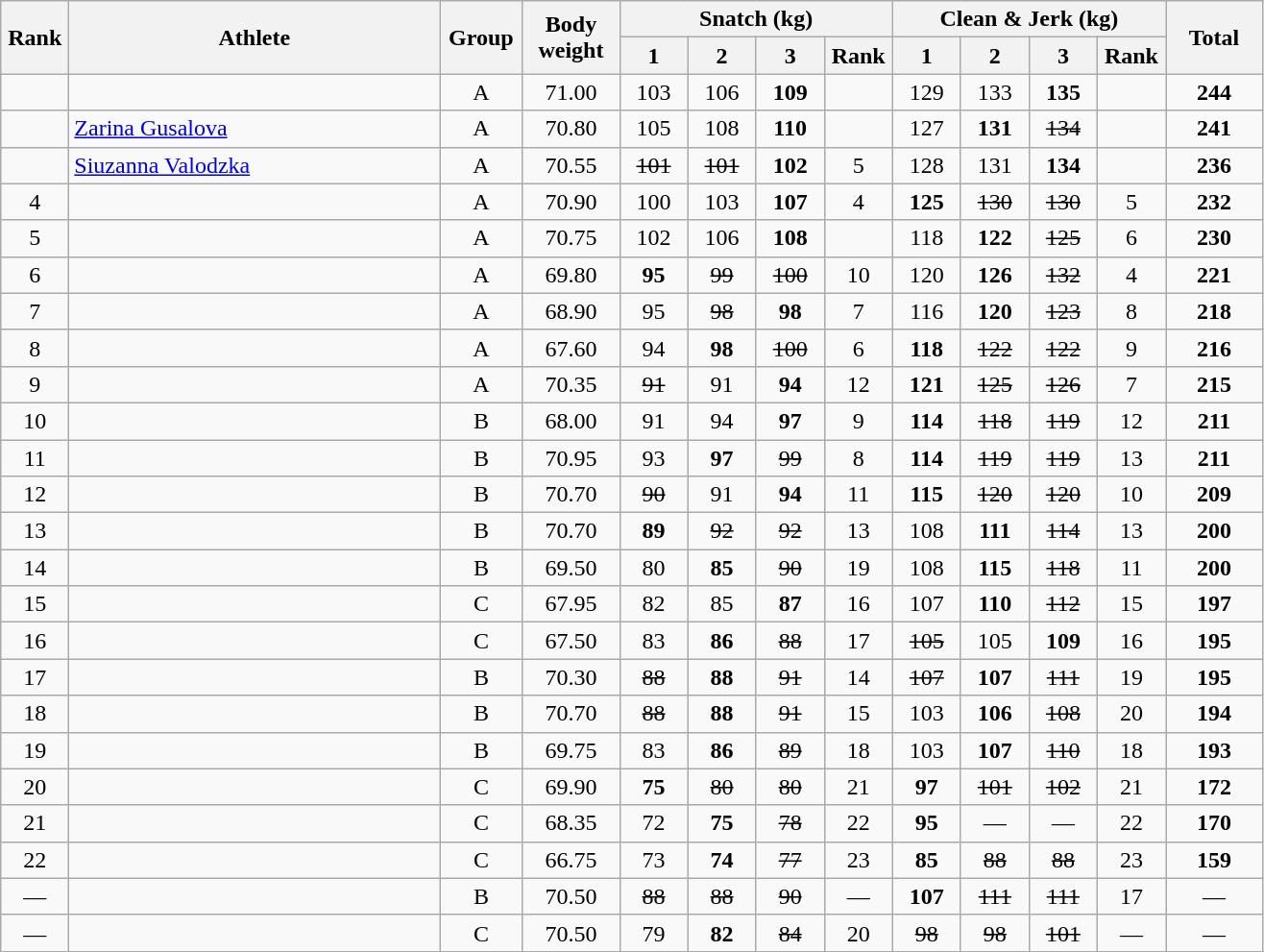<table class = "wikitable" style="text-align:center;">
<tr>
<th rowspan=2 width=40>Rank</th>
<th rowspan=2 width=250>Athlete</th>
<th rowspan=2 width=50>Group</th>
<th rowspan=2 width=60>Body weight</th>
<th colspan=4>Snatch (kg)</th>
<th colspan=4>Clean & Jerk (kg)</th>
<th rowspan=2 width=60>Total</th>
</tr>
<tr>
<th width=40>1</th>
<th width=40>2</th>
<th width=40>3</th>
<th width=40>Rank</th>
<th width=40>1</th>
<th width=40>2</th>
<th width=40>3</th>
<th width=40>Rank</th>
</tr>
<tr>
<td></td>
<td align=left></td>
<td>A</td>
<td>71.00</td>
<td>103</td>
<td>106</td>
<td><strong>109</strong></td>
<td></td>
<td>129</td>
<td>133</td>
<td><strong>135</strong></td>
<td></td>
<td><strong>244</strong></td>
</tr>
<tr>
<td></td>
<td align=left> <a href='#'>Zarina Gusalova</a> </td>
<td>A</td>
<td>70.80</td>
<td>105</td>
<td>108</td>
<td><strong>110</strong></td>
<td></td>
<td>127</td>
<td><strong>131</strong></td>
<td><s>134</s></td>
<td></td>
<td><strong>241</strong></td>
</tr>
<tr>
<td></td>
<td align=left> <a href='#'>Siuzanna Valodzka</a> </td>
<td>A</td>
<td>70.55</td>
<td><s>101</s></td>
<td><s>101</s></td>
<td><strong>102</strong></td>
<td>5</td>
<td>128</td>
<td>131</td>
<td><strong>134</strong></td>
<td></td>
<td><strong>236</strong></td>
</tr>
<tr>
<td>4</td>
<td align=left></td>
<td>A</td>
<td>70.90</td>
<td>100</td>
<td>103</td>
<td><strong>107</strong></td>
<td>4</td>
<td><strong>125</strong></td>
<td><s>130</s></td>
<td><s>130</s></td>
<td>5</td>
<td><strong>232</strong></td>
</tr>
<tr>
<td>5</td>
<td align=left></td>
<td>A</td>
<td>70.75</td>
<td>102</td>
<td>106</td>
<td><strong>108</strong></td>
<td></td>
<td>118</td>
<td><strong>122</strong></td>
<td><s>125</s></td>
<td>6</td>
<td><strong>230</strong></td>
</tr>
<tr>
<td>6</td>
<td align=left></td>
<td>A</td>
<td>69.80</td>
<td><strong>95</strong></td>
<td><s>99</s></td>
<td><s>100</s></td>
<td>10</td>
<td>120</td>
<td><strong>126</strong></td>
<td><s>132</s></td>
<td>4</td>
<td><strong>221</strong></td>
</tr>
<tr>
<td>7</td>
<td align=left></td>
<td>A</td>
<td>68.90</td>
<td>95</td>
<td><s>98</s></td>
<td><strong>98</strong></td>
<td>7</td>
<td>116</td>
<td><strong>120</strong></td>
<td><s>123</s></td>
<td>8</td>
<td><strong>218</strong></td>
</tr>
<tr>
<td>8</td>
<td align=left></td>
<td>A</td>
<td>67.60</td>
<td>94</td>
<td><strong>98</strong></td>
<td><s>100</s></td>
<td>6</td>
<td><strong>118</strong></td>
<td><s>122</s></td>
<td><s>122</s></td>
<td>9</td>
<td><strong>216</strong></td>
</tr>
<tr>
<td>9</td>
<td align=left></td>
<td>A</td>
<td>70.35</td>
<td><s>91</s></td>
<td>91</td>
<td><strong>94</strong></td>
<td>12</td>
<td><strong>121</strong></td>
<td><s>125</s></td>
<td><s>126</s></td>
<td>7</td>
<td><strong>215</strong></td>
</tr>
<tr>
<td>10</td>
<td align=left></td>
<td>B</td>
<td>68.00</td>
<td>91</td>
<td>94</td>
<td><strong>97</strong></td>
<td>9</td>
<td><strong>114</strong></td>
<td><s>118</s></td>
<td><s>119</s></td>
<td>12</td>
<td><strong>211</strong></td>
</tr>
<tr>
<td>11</td>
<td align=left></td>
<td>B</td>
<td>70.95</td>
<td>93</td>
<td><strong>97</strong></td>
<td><s>99</s></td>
<td>8</td>
<td><strong>114</strong></td>
<td><s>119</s></td>
<td><s>119</s></td>
<td>13</td>
<td><strong>211</strong></td>
</tr>
<tr>
<td>12</td>
<td align=left></td>
<td>B</td>
<td>70.70</td>
<td><s>90</s></td>
<td>91</td>
<td><strong>94</strong></td>
<td>11</td>
<td><strong>115</strong></td>
<td><s>120</s></td>
<td><s>120</s></td>
<td>10</td>
<td><strong>209</strong></td>
</tr>
<tr>
<td>13</td>
<td align=left></td>
<td>B</td>
<td>70.70</td>
<td><strong>89</strong></td>
<td><s>92</s></td>
<td><s>92</s></td>
<td>13</td>
<td>108</td>
<td><strong>111</strong></td>
<td><s>114</s></td>
<td>13</td>
<td><strong>200</strong></td>
</tr>
<tr>
<td>14</td>
<td align=left></td>
<td>B</td>
<td>69.50</td>
<td>80</td>
<td><strong>85</strong></td>
<td><s>90</s></td>
<td>19</td>
<td>108</td>
<td><strong>115</strong></td>
<td><s>118</s></td>
<td>11</td>
<td><strong>200</strong></td>
</tr>
<tr>
<td>15</td>
<td align=left></td>
<td>C</td>
<td>67.95</td>
<td>82</td>
<td>85</td>
<td><strong>87</strong></td>
<td>16</td>
<td>107</td>
<td><strong>110</strong></td>
<td><s>112</s></td>
<td>15</td>
<td><strong>197</strong></td>
</tr>
<tr>
<td>16</td>
<td align=left></td>
<td>C</td>
<td>67.50</td>
<td>83</td>
<td><strong>86</strong></td>
<td><s>88</s></td>
<td>17</td>
<td><s>105</s></td>
<td>105</td>
<td><strong>109</strong></td>
<td>16</td>
<td><strong>195</strong></td>
</tr>
<tr>
<td>17</td>
<td align=left></td>
<td>B</td>
<td>70.30</td>
<td><s>88</s></td>
<td><strong>88</strong></td>
<td><s>91</s></td>
<td>14</td>
<td><s>107</s></td>
<td><strong>107</strong></td>
<td><s>111</s></td>
<td>19</td>
<td><strong>195</strong></td>
</tr>
<tr>
<td>18</td>
<td align=left></td>
<td>B</td>
<td>70.70</td>
<td><s>88</s></td>
<td><strong>88</strong></td>
<td><s>91</s></td>
<td>15</td>
<td>103</td>
<td><strong>106</strong></td>
<td><s>108</s></td>
<td>20</td>
<td><strong>194</strong></td>
</tr>
<tr>
<td>19</td>
<td align=left></td>
<td>B</td>
<td>69.75</td>
<td>83</td>
<td><strong>86</strong></td>
<td><s>89</s></td>
<td>18</td>
<td>103</td>
<td><strong>107</strong></td>
<td><s>110</s></td>
<td>18</td>
<td><strong>193</strong></td>
</tr>
<tr>
<td>20</td>
<td align=left></td>
<td>C</td>
<td>69.90</td>
<td><strong>75</strong></td>
<td><s>80</s></td>
<td><s>80</s></td>
<td>21</td>
<td><strong>97</strong></td>
<td><s>101</s></td>
<td><s>102</s></td>
<td>21</td>
<td><strong>172</strong></td>
</tr>
<tr>
<td>21</td>
<td align=left></td>
<td>C</td>
<td>68.35</td>
<td>72</td>
<td><strong>75</strong></td>
<td><s>78</s></td>
<td>22</td>
<td><strong>95</strong></td>
<td>—</td>
<td>—</td>
<td>22</td>
<td><strong>170</strong></td>
</tr>
<tr>
<td>22</td>
<td align=left></td>
<td>C</td>
<td>66.75</td>
<td>73</td>
<td><strong>74</strong></td>
<td><s>77</s></td>
<td>23</td>
<td><strong>85</strong></td>
<td><s>88</s></td>
<td><s>88</s></td>
<td>23</td>
<td><strong>159</strong></td>
</tr>
<tr>
<td>—</td>
<td align=left></td>
<td>B</td>
<td>70.50</td>
<td><s>88</s></td>
<td><s>88</s></td>
<td><s>90</s></td>
<td>—</td>
<td><strong>107</strong></td>
<td><s>111</s></td>
<td><s>111</s></td>
<td>17</td>
<td>—</td>
</tr>
<tr>
<td>—</td>
<td align=left></td>
<td>C</td>
<td>70.50</td>
<td>79</td>
<td><strong>82</strong></td>
<td><s>84</s></td>
<td>20</td>
<td><s>98</s></td>
<td><s>98</s></td>
<td><s>101</s></td>
<td>—</td>
<td>—</td>
</tr>
</table>
